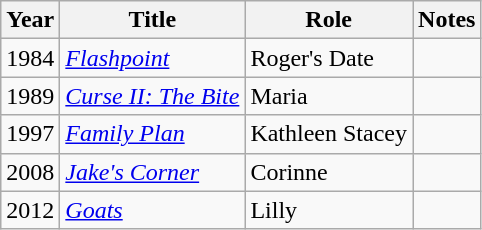<table class="wikitable sortable">
<tr>
<th>Year</th>
<th>Title</th>
<th>Role</th>
<th>Notes</th>
</tr>
<tr>
<td>1984</td>
<td><a href='#'><em>Flashpoint</em></a></td>
<td>Roger's Date</td>
<td></td>
</tr>
<tr>
<td>1989</td>
<td><em><a href='#'>Curse II: The Bite</a></em></td>
<td>Maria</td>
<td></td>
</tr>
<tr>
<td>1997</td>
<td><a href='#'><em>Family Plan</em></a></td>
<td>Kathleen Stacey</td>
<td></td>
</tr>
<tr>
<td>2008</td>
<td><a href='#'><em>Jake's Corner</em></a></td>
<td>Corinne</td>
<td></td>
</tr>
<tr>
<td>2012</td>
<td><a href='#'><em>Goats</em></a></td>
<td>Lilly</td>
<td></td>
</tr>
</table>
